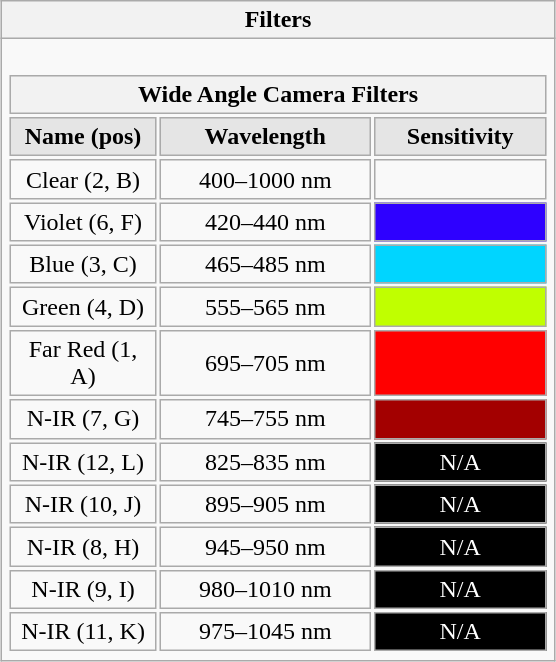<table class="wikitable collapsible collapsed" style="margin: 1em auto 1em auto; align=right">
<tr>
<th>Filters</th>
</tr>
<tr>
<td><br><table style="text-align:center">
<tr>
<th colspan="4" scope="col" style="width:350px;">Wide Angle Camera Filters</th>
</tr>
<tr>
<th scope="col" style="background:#e5e5e5; width:90px;">Name (pos)</th>
<th style="background: #e5e5e5">Wavelength</th>
<th style="background: #e5e5e5">Sensitivity</th>
</tr>
<tr>
<td>Clear (2, B)</td>
<td center>400–1000 nm</td>
<td></td>
</tr>
<tr>
<td>Violet (6, F)</td>
<td>420–440 nm</td>
<td style="background: #2e00ff"></td>
</tr>
<tr>
<td>Blue (3, C)</td>
<td>465–485 nm</td>
<td style="background: #00d5ff"></td>
</tr>
<tr>
<td>Green (4, D)</td>
<td>555–565 nm</td>
<td style="background: #c0ff00"></td>
</tr>
<tr>
<td>Far Red (1, A)</td>
<td>695–705 nm</td>
<td style="background:#f00;"></td>
</tr>
<tr>
<td>N-IR (7, G)</td>
<td>745–755 nm</td>
<td style="background: #a30000"></td>
</tr>
<tr>
<td>N-IR (12, L)</td>
<td>825–835 nm</td>
<td style="background:#000; color:white;">N/A</td>
</tr>
<tr>
<td>N-IR (10, J)</td>
<td>895–905 nm</td>
<td style="background:#000; color:white;">N/A</td>
</tr>
<tr>
<td>N-IR (8, H)</td>
<td>945–950 nm</td>
<td style="background:#000; color:white;">N/A</td>
</tr>
<tr>
<td>N-IR (9, I)</td>
<td>980–1010 nm</td>
<td style="background:#000; color:white;">N/A</td>
</tr>
<tr>
<td>N-IR (11, K)</td>
<td>975–1045 nm</td>
<td style="background:#000; color:white;">N/A</td>
</tr>
</table>
</td>
</tr>
</table>
